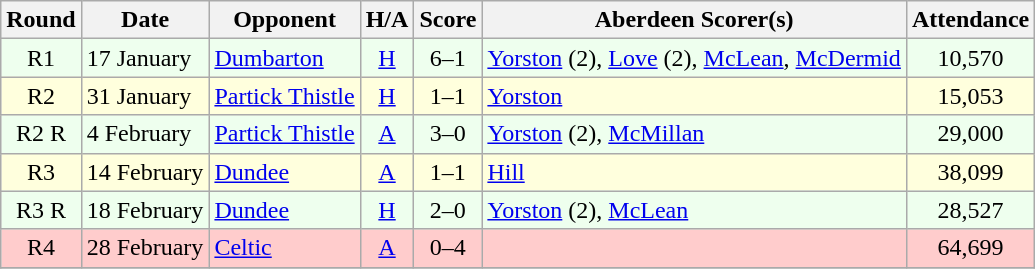<table class="wikitable" style="text-align:center">
<tr>
<th>Round</th>
<th>Date</th>
<th>Opponent</th>
<th>H/A</th>
<th>Score</th>
<th>Aberdeen Scorer(s)</th>
<th>Attendance</th>
</tr>
<tr bgcolor=#EEFFEE>
<td>R1</td>
<td align=left>17 January</td>
<td align=left><a href='#'>Dumbarton</a></td>
<td><a href='#'>H</a></td>
<td>6–1</td>
<td align=left><a href='#'>Yorston</a> (2), <a href='#'>Love</a> (2), <a href='#'>McLean</a>, <a href='#'>McDermid</a></td>
<td>10,570</td>
</tr>
<tr bgcolor=#FFFFDD>
<td>R2</td>
<td align=left>31 January</td>
<td align=left><a href='#'>Partick Thistle</a></td>
<td><a href='#'>H</a></td>
<td>1–1</td>
<td align=left><a href='#'>Yorston</a></td>
<td>15,053</td>
</tr>
<tr bgcolor=#EEFFEE>
<td>R2 R</td>
<td align=left>4 February</td>
<td align=left><a href='#'>Partick Thistle</a></td>
<td><a href='#'>A</a></td>
<td>3–0</td>
<td align=left><a href='#'>Yorston</a> (2), <a href='#'>McMillan</a></td>
<td>29,000</td>
</tr>
<tr bgcolor=#FFFFDD>
<td>R3</td>
<td align=left>14 February</td>
<td align=left><a href='#'>Dundee</a></td>
<td><a href='#'>A</a></td>
<td>1–1</td>
<td align=left><a href='#'>Hill</a></td>
<td>38,099</td>
</tr>
<tr bgcolor=#EEFFEE>
<td>R3 R</td>
<td align=left>18 February</td>
<td align=left><a href='#'>Dundee</a></td>
<td><a href='#'>H</a></td>
<td>2–0</td>
<td align=left><a href='#'>Yorston</a> (2), <a href='#'>McLean</a></td>
<td>28,527</td>
</tr>
<tr bgcolor=#FFCCCC>
<td>R4</td>
<td align=left>28 February</td>
<td align=left><a href='#'>Celtic</a></td>
<td><a href='#'>A</a></td>
<td>0–4</td>
<td align=left></td>
<td>64,699</td>
</tr>
<tr>
</tr>
</table>
